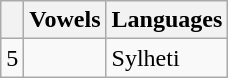<table class="wikitable">
<tr>
<th></th>
<th>Vowels</th>
<th>Languages</th>
</tr>
<tr>
<td>5</td>
<td></td>
<td>Sylheti</td>
</tr>
</table>
